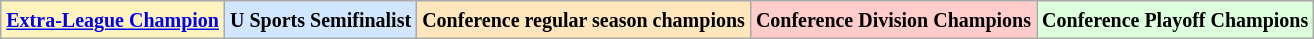<table class="wikitable">
<tr>
<td bgcolor="#FFF3BF"><small><strong><a href='#'>Extra-League Champion</a></strong></small></td>
<td bgcolor="#D0E7FF"><small><strong>U Sports Semifinalist</strong></small></td>
<td bgcolor="#FFE6BD"><small><strong>Conference regular season champions</strong></small></td>
<td bgcolor="#FFCCCC"><small><strong>Conference Division Champions</strong></small></td>
<td bgcolor="#ddffdd"><small><strong>Conference Playoff Champions</strong></small></td>
</tr>
</table>
